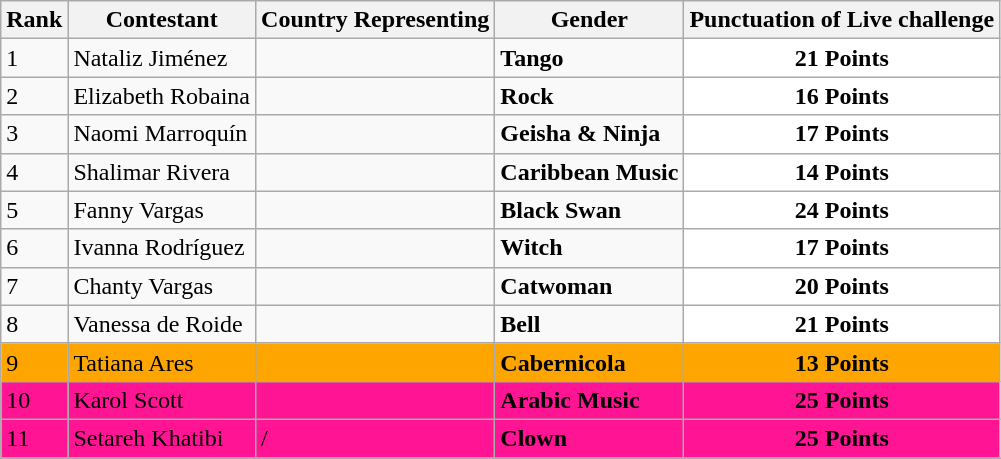<table class="wikitable">
<tr>
<th>Rank</th>
<th>Contestant</th>
<th>Country Representing</th>
<th>Gender</th>
<th>Punctuation of Live challenge</th>
</tr>
<tr>
<td>1</td>
<td>Nataliz Jiménez</td>
<td><strong></strong></td>
<td><strong>Tango</strong></td>
<td style="background:white; text-align:Center;"><strong>21 Points</strong></td>
</tr>
<tr>
<td>2</td>
<td>Elizabeth Robaina</td>
<td><strong></strong></td>
<td><strong>Rock</strong></td>
<td style="background:white; text-align:Center;"><strong>16 Points</strong></td>
</tr>
<tr>
<td>3</td>
<td>Naomi Marroquín</td>
<td><strong></strong></td>
<td><strong>Geisha & Ninja</strong></td>
<td style="background:white; text-align:Center;"><strong>17 Points</strong></td>
</tr>
<tr>
<td>4</td>
<td>Shalimar Rivera</td>
<td><strong></strong></td>
<td><strong>Caribbean Music</strong></td>
<td style="background:white; text-align:Center;"><strong>14 Points</strong></td>
</tr>
<tr>
<td>5</td>
<td>Fanny Vargas</td>
<td><strong></strong></td>
<td><strong>Black Swan</strong></td>
<td style="background:white; text-align:Center;"><strong>24 Points</strong></td>
</tr>
<tr>
<td>6</td>
<td>Ivanna Rodríguez</td>
<td><strong></strong></td>
<td><strong>Witch</strong></td>
<td style="background:white; text-align:Center;"><strong>17 Points</strong></td>
</tr>
<tr>
<td>7</td>
<td>Chanty Vargas</td>
<td><strong></strong></td>
<td><strong>Catwoman</strong></td>
<td style="background:white; text-align:Center;"><strong>20 Points</strong></td>
</tr>
<tr>
<td>8</td>
<td>Vanessa de Roide</td>
<td><strong></strong></td>
<td><strong>Bell</strong></td>
<td style="background:white; text-align:Center;"><strong>21 Points</strong></td>
</tr>
<tr>
<td bgcolor="Orange">9</td>
<td bgcolor="Orange">Tatiana Ares</td>
<td bgcolor="Orange"><strong></strong></td>
<td bgcolor="Orange"><strong>Cabernicola</strong></td>
<td style="background:orange; text-align:Center;"><strong>13 Points</strong></td>
</tr>
<tr>
<td bgcolor="deeppink">10</td>
<td bgcolor="deeppink">Karol Scott</td>
<td bgcolor="deeppink"><strong></strong></td>
<td bgcolor="deeppink"><strong>Arabic Music</strong></td>
<td style="background:deeppink; text-align:Center;"><strong>25 Points</strong></td>
</tr>
<tr>
<td bgcolor="deeppink">11</td>
<td bgcolor="deeppink">Setareh Khatibi</td>
<td bgcolor="deeppink"><strong></strong>/<strong></strong></td>
<td bgcolor="deeppink"><strong>Clown</strong></td>
<td style="background:deeppink; text-align:Center;"><strong>25 Points</strong></td>
</tr>
<tr>
</tr>
</table>
